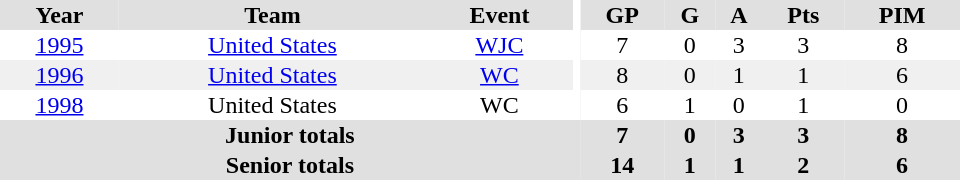<table border="0" cellpadding="1" cellspacing="0" ID="Table3" style="text-align:center; width:40em">
<tr bgcolor="#e0e0e0">
<th>Year</th>
<th>Team</th>
<th>Event</th>
<th rowspan="102" bgcolor="#ffffff"></th>
<th>GP</th>
<th>G</th>
<th>A</th>
<th>Pts</th>
<th>PIM</th>
</tr>
<tr>
<td><a href='#'>1995</a></td>
<td><a href='#'>United States</a></td>
<td><a href='#'>WJC</a></td>
<td>7</td>
<td>0</td>
<td>3</td>
<td>3</td>
<td>8</td>
</tr>
<tr bgcolor="#f0f0f0">
<td><a href='#'>1996</a></td>
<td><a href='#'>United States</a></td>
<td><a href='#'>WC</a></td>
<td>8</td>
<td>0</td>
<td>1</td>
<td>1</td>
<td>6</td>
</tr>
<tr>
<td><a href='#'>1998</a></td>
<td>United States</td>
<td>WC</td>
<td>6</td>
<td>1</td>
<td>0</td>
<td>1</td>
<td>0</td>
</tr>
<tr bgcolor="#e0e0e0">
<th colspan="4">Junior totals</th>
<th>7</th>
<th>0</th>
<th>3</th>
<th>3</th>
<th>8</th>
</tr>
<tr bgcolor="#e0e0e0">
<th colspan="4">Senior totals</th>
<th>14</th>
<th>1</th>
<th>1</th>
<th>2</th>
<th>6</th>
</tr>
</table>
